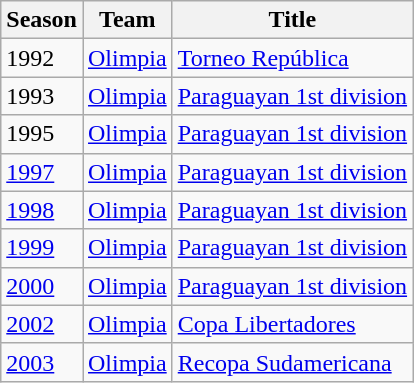<table class="wikitable">
<tr>
<th>Season</th>
<th>Team</th>
<th>Title</th>
</tr>
<tr>
<td>1992</td>
<td><a href='#'>Olimpia</a></td>
<td><a href='#'>Torneo República</a></td>
</tr>
<tr>
<td>1993</td>
<td><a href='#'>Olimpia</a></td>
<td><a href='#'>Paraguayan 1st division</a></td>
</tr>
<tr>
<td>1995</td>
<td><a href='#'>Olimpia</a></td>
<td><a href='#'>Paraguayan 1st division</a></td>
</tr>
<tr>
<td><a href='#'>1997</a></td>
<td><a href='#'>Olimpia</a></td>
<td><a href='#'>Paraguayan 1st division</a></td>
</tr>
<tr>
<td><a href='#'>1998</a></td>
<td><a href='#'>Olimpia</a></td>
<td><a href='#'>Paraguayan 1st division</a></td>
</tr>
<tr>
<td><a href='#'>1999</a></td>
<td><a href='#'>Olimpia</a></td>
<td><a href='#'>Paraguayan 1st division</a></td>
</tr>
<tr>
<td><a href='#'>2000</a></td>
<td><a href='#'>Olimpia</a></td>
<td><a href='#'>Paraguayan 1st division</a></td>
</tr>
<tr>
<td><a href='#'>2002</a></td>
<td><a href='#'>Olimpia</a></td>
<td><a href='#'>Copa Libertadores</a></td>
</tr>
<tr>
<td><a href='#'>2003</a></td>
<td><a href='#'>Olimpia</a></td>
<td><a href='#'>Recopa Sudamericana</a></td>
</tr>
</table>
